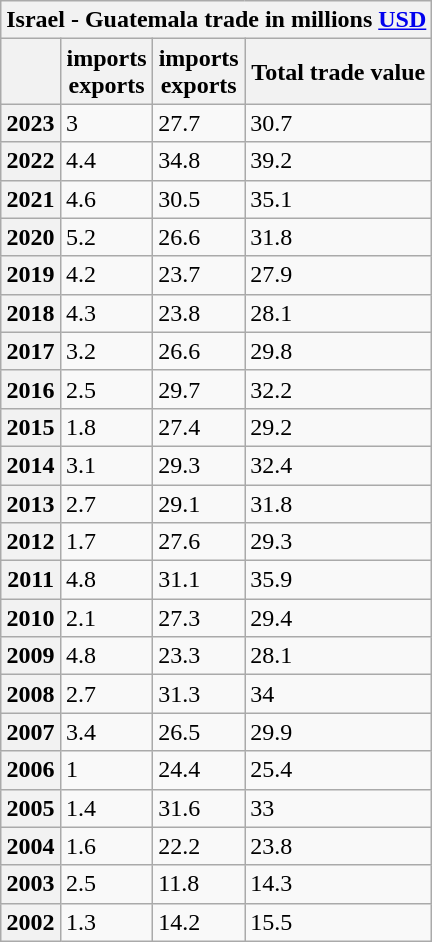<table class="wikitable mw-collapsible mw-collapsed">
<tr>
<th colspan="4">Israel - Guatemala trade in millions <a href='#'>USD</a></th>
</tr>
<tr>
<th></th>
<th> imports<br> exports</th>
<th> imports<br>  exports</th>
<th>Total trade value</th>
</tr>
<tr>
<th>2023</th>
<td>3</td>
<td>27.7</td>
<td>30.7</td>
</tr>
<tr>
<th>2022</th>
<td>4.4</td>
<td>34.8</td>
<td>39.2</td>
</tr>
<tr>
<th>2021</th>
<td>4.6</td>
<td>30.5</td>
<td>35.1</td>
</tr>
<tr>
<th>2020</th>
<td>5.2</td>
<td>26.6</td>
<td>31.8</td>
</tr>
<tr>
<th>2019</th>
<td>4.2</td>
<td>23.7</td>
<td>27.9</td>
</tr>
<tr>
<th>2018</th>
<td>4.3</td>
<td>23.8</td>
<td>28.1</td>
</tr>
<tr>
<th>2017</th>
<td>3.2</td>
<td>26.6</td>
<td>29.8</td>
</tr>
<tr>
<th>2016</th>
<td>2.5</td>
<td>29.7</td>
<td>32.2</td>
</tr>
<tr>
<th>2015</th>
<td>1.8</td>
<td>27.4</td>
<td>29.2</td>
</tr>
<tr>
<th>2014</th>
<td>3.1</td>
<td>29.3</td>
<td>32.4</td>
</tr>
<tr>
<th>2013</th>
<td>2.7</td>
<td>29.1</td>
<td>31.8</td>
</tr>
<tr>
<th>2012</th>
<td>1.7</td>
<td>27.6</td>
<td>29.3</td>
</tr>
<tr>
<th>2011</th>
<td>4.8</td>
<td>31.1</td>
<td>35.9</td>
</tr>
<tr>
<th>2010</th>
<td>2.1</td>
<td>27.3</td>
<td>29.4</td>
</tr>
<tr>
<th>2009</th>
<td>4.8</td>
<td>23.3</td>
<td>28.1</td>
</tr>
<tr>
<th>2008</th>
<td>2.7</td>
<td>31.3</td>
<td>34</td>
</tr>
<tr>
<th>2007</th>
<td>3.4</td>
<td>26.5</td>
<td>29.9</td>
</tr>
<tr>
<th>2006</th>
<td>1</td>
<td>24.4</td>
<td>25.4</td>
</tr>
<tr>
<th>2005</th>
<td>1.4</td>
<td>31.6</td>
<td>33</td>
</tr>
<tr>
<th>2004</th>
<td>1.6</td>
<td>22.2</td>
<td>23.8</td>
</tr>
<tr>
<th>2003</th>
<td>2.5</td>
<td>11.8</td>
<td>14.3</td>
</tr>
<tr>
<th>2002</th>
<td>1.3</td>
<td>14.2</td>
<td>15.5</td>
</tr>
</table>
